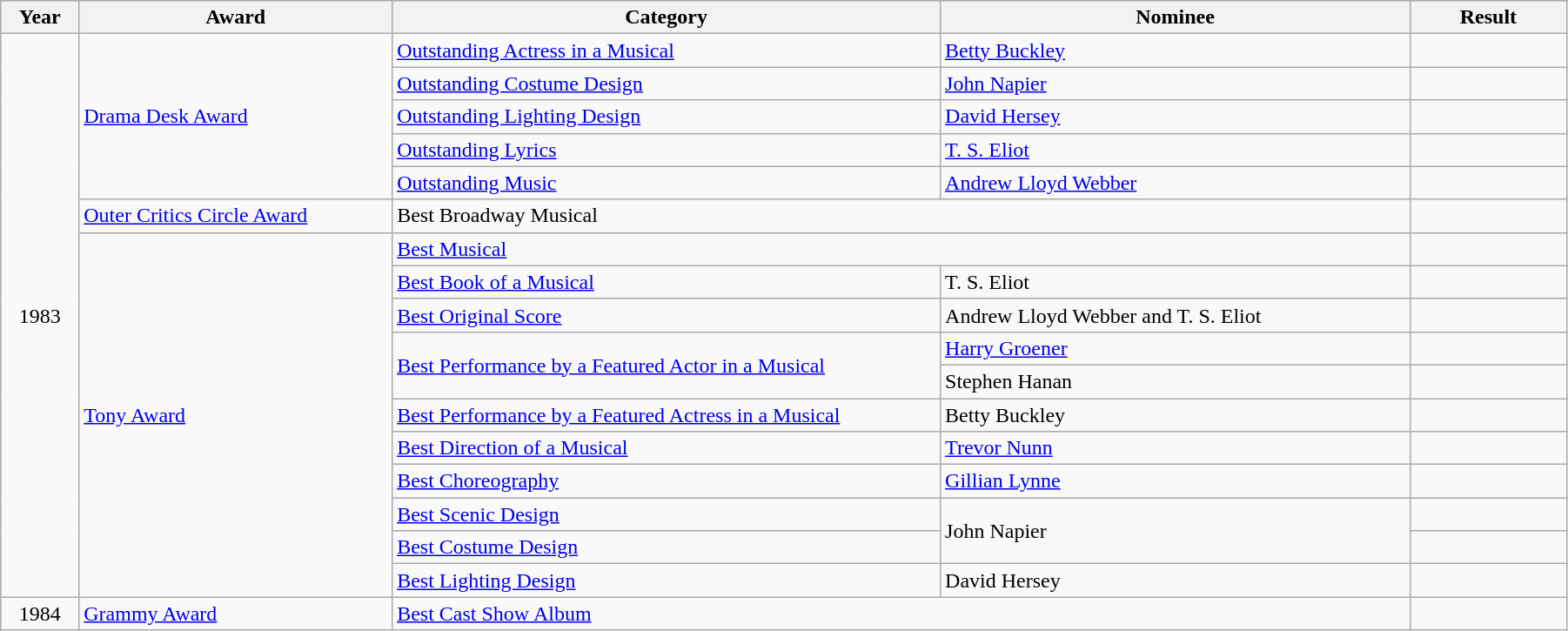<table class="wikitable" style="width:95%;">
<tr>
<th style="width:5%;">Year</th>
<th style="width:20%;">Award</th>
<th style="width:35%;">Category</th>
<th style="width:30%;">Nominee</th>
<th style="width:10%;">Result</th>
</tr>
<tr>
<td rowspan="17" style="text-align:center;">1983</td>
<td rowspan="5"><a href='#'>Drama Desk Award</a></td>
<td><a href='#'>Outstanding Actress in a Musical</a></td>
<td><a href='#'>Betty Buckley</a></td>
<td></td>
</tr>
<tr>
<td><a href='#'>Outstanding Costume Design</a></td>
<td><a href='#'>John Napier</a></td>
<td></td>
</tr>
<tr>
<td><a href='#'>Outstanding Lighting Design</a></td>
<td><a href='#'>David Hersey</a></td>
<td></td>
</tr>
<tr>
<td><a href='#'>Outstanding Lyrics</a></td>
<td><a href='#'>T. S. Eliot</a></td>
<td></td>
</tr>
<tr>
<td><a href='#'>Outstanding Music</a></td>
<td><a href='#'>Andrew Lloyd Webber</a></td>
<td></td>
</tr>
<tr>
<td rowspan="1"><a href='#'>Outer Critics Circle Award</a></td>
<td colspan="2">Best Broadway Musical</td>
<td></td>
</tr>
<tr>
<td rowspan="11"><a href='#'>Tony Award</a></td>
<td colspan="2"><a href='#'>Best Musical</a></td>
<td></td>
</tr>
<tr>
<td><a href='#'>Best Book of a Musical</a></td>
<td>T. S. Eliot</td>
<td></td>
</tr>
<tr>
<td><a href='#'>Best Original Score</a></td>
<td>Andrew Lloyd Webber and T. S. Eliot</td>
<td></td>
</tr>
<tr>
<td rowspan="2"><a href='#'>Best Performance by a Featured Actor in a Musical</a></td>
<td><a href='#'>Harry Groener</a></td>
<td></td>
</tr>
<tr>
<td>Stephen Hanan</td>
<td></td>
</tr>
<tr>
<td><a href='#'>Best Performance by a Featured Actress in a Musical</a></td>
<td>Betty Buckley</td>
<td></td>
</tr>
<tr>
<td><a href='#'>Best Direction of a Musical</a></td>
<td><a href='#'>Trevor Nunn</a></td>
<td></td>
</tr>
<tr>
<td><a href='#'>Best Choreography</a></td>
<td><a href='#'>Gillian Lynne</a></td>
<td></td>
</tr>
<tr>
<td><a href='#'>Best Scenic Design</a></td>
<td rowspan="2">John Napier</td>
<td></td>
</tr>
<tr>
<td><a href='#'>Best Costume Design</a></td>
<td></td>
</tr>
<tr>
<td><a href='#'>Best Lighting Design</a></td>
<td>David Hersey</td>
<td></td>
</tr>
<tr>
<td rowspan="1" style="text-align:center;">1984</td>
<td rowspan="1"><a href='#'>Grammy Award</a></td>
<td colspan="2"><a href='#'>Best Cast Show Album</a></td>
<td></td>
</tr>
</table>
